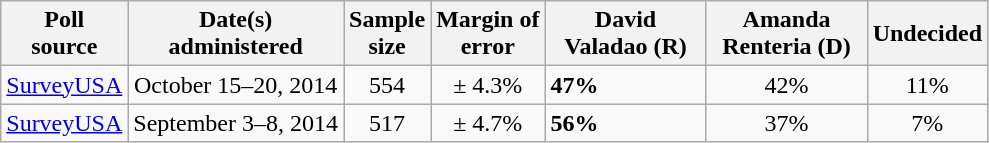<table class="wikitable">
<tr>
<th>Poll<br>source</th>
<th>Date(s)<br>administered</th>
<th>Sample<br>size</th>
<th>Margin of<br>error</th>
<th style="width:100px;">David<br>Valadao (R)</th>
<th style="width:100px;">Amanda<br>Renteria (D)</th>
<th>Undecided</th>
</tr>
<tr>
<td><a href='#'>SurveyUSA</a></td>
<td align=center>October 15–20, 2014</td>
<td align=center>554</td>
<td align=center>± 4.3%</td>
<td><strong>47%</strong></td>
<td align=center>42%</td>
<td align=center>11%</td>
</tr>
<tr>
<td><a href='#'>SurveyUSA</a></td>
<td align=center>September 3–8, 2014</td>
<td align=center>517</td>
<td align=center>± 4.7%</td>
<td><strong>56%</strong></td>
<td align=center>37%</td>
<td align=center>7%</td>
</tr>
</table>
